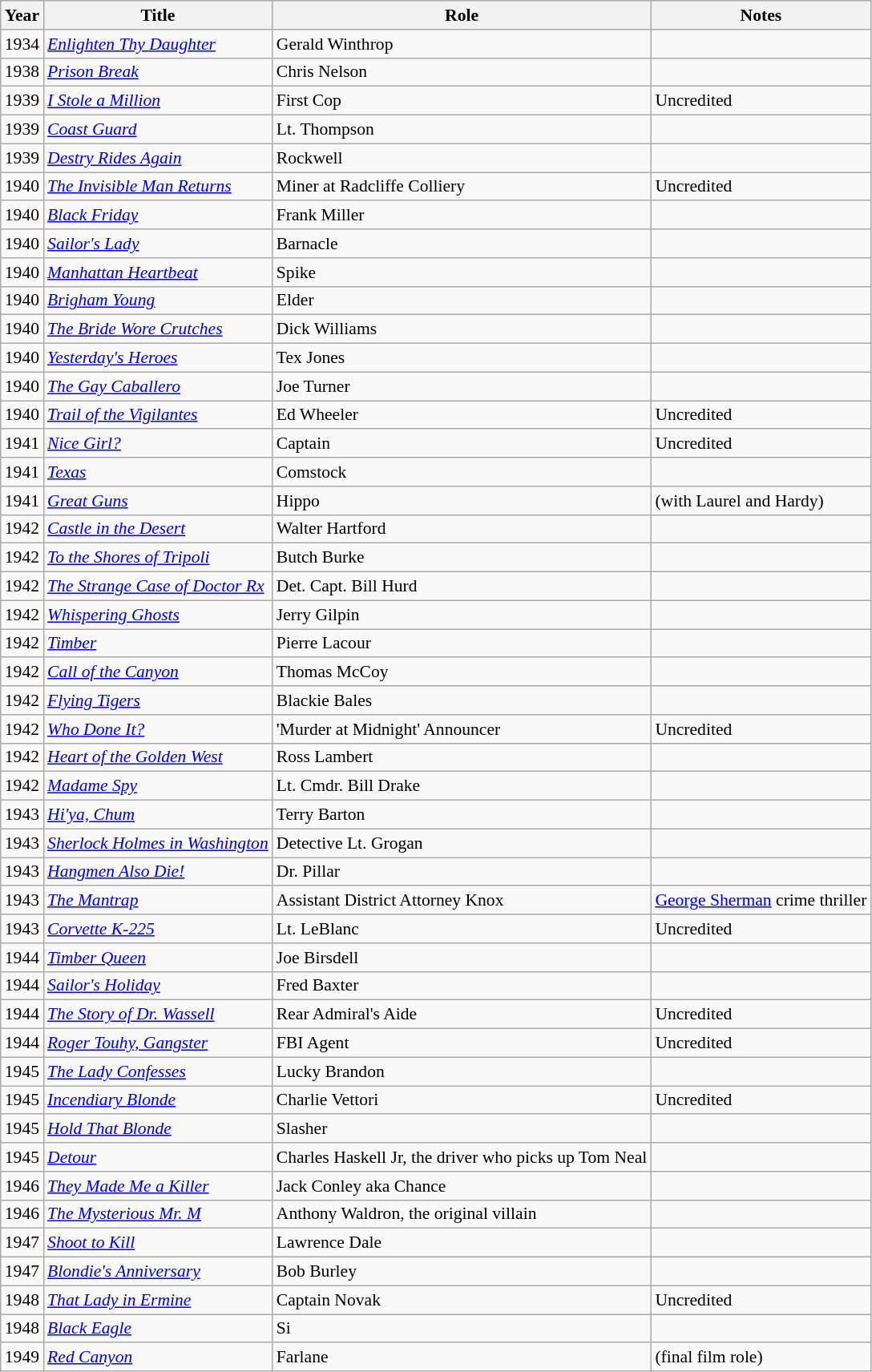<table class="wikitable" style="font-size: 90%;">
<tr>
<th>Year</th>
<th>Title</th>
<th>Role</th>
<th>Notes</th>
</tr>
<tr>
<td>1934</td>
<td><em><a href='#'>Enlighten Thy Daughter</a></em></td>
<td>Gerald Winthrop</td>
<td></td>
</tr>
<tr>
<td>1938</td>
<td><em><a href='#'>Prison Break</a></em></td>
<td>Chris Nelson</td>
<td></td>
</tr>
<tr>
<td>1939</td>
<td><em><a href='#'>I Stole a Million</a></em></td>
<td>First Cop</td>
<td>Uncredited</td>
</tr>
<tr>
<td>1939</td>
<td><em><a href='#'>Coast Guard</a></em></td>
<td>Lt. Thompson</td>
<td></td>
</tr>
<tr>
<td>1939</td>
<td><em><a href='#'>Destry Rides Again</a></em></td>
<td>Rockwell</td>
<td></td>
</tr>
<tr>
<td>1940</td>
<td><em><a href='#'>The Invisible Man Returns</a></em></td>
<td>Miner at Radcliffe Colliery</td>
<td>Uncredited</td>
</tr>
<tr>
<td>1940</td>
<td><em><a href='#'>Black Friday</a></em></td>
<td>Frank Miller</td>
<td></td>
</tr>
<tr>
<td>1940</td>
<td><em><a href='#'>Sailor's Lady</a></em></td>
<td>Barnacle</td>
<td></td>
</tr>
<tr>
<td>1940</td>
<td><em><a href='#'>Manhattan Heartbeat</a></em></td>
<td>Spike</td>
<td></td>
</tr>
<tr>
<td>1940</td>
<td><em><a href='#'>Brigham Young</a></em></td>
<td>Elder</td>
<td></td>
</tr>
<tr>
<td>1940</td>
<td><em><a href='#'>The Bride Wore Crutches</a></em></td>
<td>Dick Williams</td>
<td></td>
</tr>
<tr>
<td>1940</td>
<td><em><a href='#'>Yesterday's Heroes</a></em></td>
<td>Tex Jones</td>
<td></td>
</tr>
<tr>
<td>1940</td>
<td><em><a href='#'>The Gay Caballero</a></em></td>
<td>Joe Turner</td>
<td></td>
</tr>
<tr>
<td>1940</td>
<td><em><a href='#'>Trail of the Vigilantes</a></em></td>
<td>Ed Wheeler</td>
<td>Uncredited</td>
</tr>
<tr>
<td>1941</td>
<td><em><a href='#'>Nice Girl?</a></em></td>
<td>Captain</td>
<td>Uncredited</td>
</tr>
<tr>
<td>1941</td>
<td><em><a href='#'>Texas</a></em></td>
<td>Comstock</td>
<td></td>
</tr>
<tr>
<td>1941</td>
<td><em><a href='#'>Great Guns</a></em></td>
<td>Hippo</td>
<td>(with Laurel and Hardy)</td>
</tr>
<tr>
<td>1942</td>
<td><em><a href='#'>Castle in the Desert</a></em></td>
<td>Walter Hartford</td>
<td></td>
</tr>
<tr>
<td>1942</td>
<td><em><a href='#'>To the Shores of Tripoli</a></em></td>
<td>Butch Burke</td>
<td></td>
</tr>
<tr>
<td>1942</td>
<td><em><a href='#'>The Strange Case of Doctor Rx</a></em></td>
<td>Det. Capt. Bill Hurd</td>
<td></td>
</tr>
<tr>
<td>1942</td>
<td><em><a href='#'>Whispering Ghosts</a></em></td>
<td>Jerry Gilpin</td>
<td></td>
</tr>
<tr>
<td>1942</td>
<td><em><a href='#'>Timber</a></em></td>
<td>Pierre Lacour</td>
<td></td>
</tr>
<tr>
<td>1942</td>
<td><em><a href='#'>Call of the Canyon</a></em></td>
<td>Thomas McCoy</td>
<td></td>
</tr>
<tr>
<td>1942</td>
<td><em><a href='#'>Flying Tigers</a></em></td>
<td>Blackie Bales</td>
<td></td>
</tr>
<tr>
<td>1942</td>
<td><em><a href='#'>Who Done It?</a></em></td>
<td>'Murder at Midnight' Announcer</td>
<td>Uncredited</td>
</tr>
<tr>
<td>1942</td>
<td><em><a href='#'>Heart of the Golden West</a></em></td>
<td>Ross Lambert</td>
<td></td>
</tr>
<tr>
<td>1942</td>
<td><em><a href='#'>Madame Spy</a></em></td>
<td>Lt. Cmdr. Bill Drake</td>
<td></td>
</tr>
<tr>
<td>1943</td>
<td><em><a href='#'>Hi'ya, Chum</a></em></td>
<td>Terry Barton</td>
<td></td>
</tr>
<tr>
<td>1943</td>
<td><em><a href='#'>Sherlock Holmes in Washington</a></em></td>
<td>Detective Lt. Grogan</td>
<td></td>
</tr>
<tr>
<td>1943</td>
<td><em><a href='#'>Hangmen Also Die!</a></em></td>
<td>Dr. Pillar</td>
<td></td>
</tr>
<tr>
<td>1943</td>
<td><em><a href='#'>The Mantrap</a></em></td>
<td>Assistant District Attorney Knox</td>
<td><a href='#'>George Sherman</a> crime thriller</td>
</tr>
<tr>
<td>1943</td>
<td><em><a href='#'>Corvette K-225</a></em></td>
<td>Lt. LeBlanc</td>
<td>Uncredited</td>
</tr>
<tr>
<td>1944</td>
<td><em><a href='#'>Timber Queen</a></em></td>
<td>Joe Birsdell</td>
<td></td>
</tr>
<tr>
<td>1944</td>
<td><em><a href='#'>Sailor's Holiday</a></em></td>
<td>Fred Baxter</td>
<td></td>
</tr>
<tr>
<td>1944</td>
<td><em><a href='#'>The Story of Dr. Wassell</a></em></td>
<td>Rear Admiral's Aide</td>
<td>Uncredited</td>
</tr>
<tr>
<td>1944</td>
<td><em><a href='#'>Roger Touhy, Gangster</a></em></td>
<td>FBI Agent</td>
<td>Uncredited</td>
</tr>
<tr>
<td>1945</td>
<td><em><a href='#'>The Lady Confesses</a></em></td>
<td>Lucky Brandon</td>
<td></td>
</tr>
<tr>
<td>1945</td>
<td><em><a href='#'>Incendiary Blonde</a></em></td>
<td>Charlie Vettori</td>
<td>Uncredited</td>
</tr>
<tr>
<td>1945</td>
<td><em><a href='#'>Hold That Blonde</a></em></td>
<td>Slasher</td>
<td></td>
</tr>
<tr>
<td>1945</td>
<td><em><a href='#'>Detour</a></em></td>
<td>Charles Haskell Jr, the driver who picks up Tom Neal</td>
<td></td>
</tr>
<tr>
<td>1946</td>
<td><em><a href='#'>They Made Me a Killer</a></em></td>
<td>Jack Conley aka Chance</td>
<td></td>
</tr>
<tr>
<td>1946</td>
<td><em><a href='#'>The Mysterious Mr. M</a></em></td>
<td>Anthony Waldron, the original villain</td>
<td></td>
</tr>
<tr>
<td>1947</td>
<td><em><a href='#'>Shoot to Kill</a></em></td>
<td>Lawrence Dale</td>
<td></td>
</tr>
<tr>
<td>1947</td>
<td><em><a href='#'>Blondie's Anniversary</a></em></td>
<td>Bob Burley</td>
<td></td>
</tr>
<tr>
<td>1948</td>
<td><em><a href='#'>That Lady in Ermine</a></em></td>
<td>Captain Novak</td>
<td>Uncredited</td>
</tr>
<tr>
<td>1948</td>
<td><em><a href='#'>Black Eagle</a></em></td>
<td>Si</td>
<td></td>
</tr>
<tr>
<td>1949</td>
<td><em><a href='#'>Red Canyon</a></em></td>
<td>Farlane</td>
<td>(final film role)</td>
</tr>
</table>
